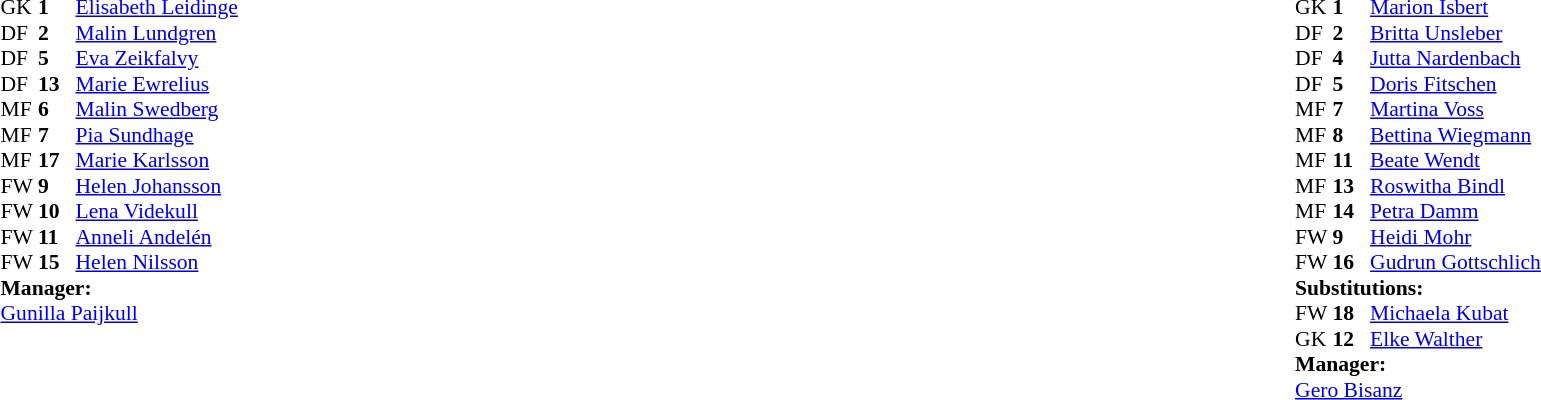<table width="100%">
<tr>
<td valign="top" width="40%"><br><table style="font-size:90%" cellspacing="0" cellpadding="0">
<tr>
<th width=25></th>
<th width=25></th>
</tr>
<tr>
<td>GK</td>
<td><strong>1</strong></td>
<td><a href='#'>Elisabeth Leidinge</a></td>
</tr>
<tr>
<td>DF</td>
<td><strong>2</strong></td>
<td><a href='#'>Malin Lundgren</a></td>
</tr>
<tr>
<td>DF</td>
<td><strong>5</strong></td>
<td><a href='#'>Eva Zeikfalvy</a></td>
</tr>
<tr>
<td>DF</td>
<td><strong>13</strong></td>
<td><a href='#'>Marie Ewrelius</a></td>
</tr>
<tr>
<td>MF</td>
<td><strong>6</strong></td>
<td><a href='#'>Malin Swedberg</a></td>
</tr>
<tr>
<td>MF</td>
<td><strong>7</strong></td>
<td><a href='#'>Pia Sundhage</a></td>
</tr>
<tr>
<td>MF</td>
<td><strong>17</strong></td>
<td><a href='#'>Marie Karlsson</a></td>
</tr>
<tr>
<td>FW</td>
<td><strong>9</strong></td>
<td><a href='#'>Helen Johansson</a></td>
</tr>
<tr>
<td>FW</td>
<td><strong>10</strong></td>
<td><a href='#'>Lena Videkull</a></td>
</tr>
<tr>
<td>FW</td>
<td><strong>11</strong></td>
<td><a href='#'>Anneli Andelén</a></td>
<td></td>
</tr>
<tr>
<td>FW</td>
<td><strong>15</strong></td>
<td><a href='#'>Helen Nilsson</a></td>
<td></td>
</tr>
<tr>
<td colspan=3><strong>Manager:</strong></td>
</tr>
<tr>
<td colspan=3><a href='#'>Gunilla Paijkull</a></td>
</tr>
</table>
</td>
<td valign="top"></td>
<td valign="top" width="50%"><br><table style="font-size:90%; margin:auto" cellspacing="0" cellpadding="0">
<tr>
<th width=25></th>
<th width=25></th>
</tr>
<tr>
<td>GK</td>
<td><strong>1</strong></td>
<td><a href='#'>Marion Isbert</a></td>
<td></td>
<td></td>
</tr>
<tr>
<td>DF</td>
<td><strong>2</strong></td>
<td><a href='#'>Britta Unsleber</a></td>
</tr>
<tr>
<td>DF</td>
<td><strong>4</strong></td>
<td><a href='#'>Jutta Nardenbach</a></td>
</tr>
<tr>
<td>DF</td>
<td><strong>5</strong></td>
<td><a href='#'>Doris Fitschen</a></td>
</tr>
<tr>
<td>MF</td>
<td><strong>7</strong></td>
<td><a href='#'>Martina Voss</a></td>
</tr>
<tr>
<td>MF</td>
<td><strong>8</strong></td>
<td><a href='#'>Bettina Wiegmann</a></td>
</tr>
<tr>
<td>MF</td>
<td><strong>11</strong></td>
<td><a href='#'>Beate Wendt</a></td>
</tr>
<tr>
<td>MF</td>
<td><strong>13</strong></td>
<td><a href='#'>Roswitha Bindl</a></td>
<td></td>
<td></td>
</tr>
<tr>
<td>MF</td>
<td><strong>14</strong></td>
<td><a href='#'>Petra Damm</a></td>
</tr>
<tr>
<td>FW</td>
<td><strong>9</strong></td>
<td><a href='#'>Heidi Mohr</a></td>
</tr>
<tr>
<td>FW</td>
<td><strong>16</strong></td>
<td><a href='#'>Gudrun Gottschlich</a></td>
</tr>
<tr>
<td colspan=3><strong>Substitutions:</strong></td>
</tr>
<tr>
<td>FW</td>
<td><strong>18</strong></td>
<td><a href='#'>Michaela Kubat</a></td>
<td></td>
<td></td>
</tr>
<tr>
<td>GK</td>
<td><strong>12</strong></td>
<td><a href='#'>Elke Walther</a></td>
<td></td>
<td></td>
</tr>
<tr>
<td colspan=3><strong>Manager:</strong></td>
</tr>
<tr>
<td colspan=3><a href='#'>Gero Bisanz</a></td>
</tr>
</table>
</td>
</tr>
</table>
